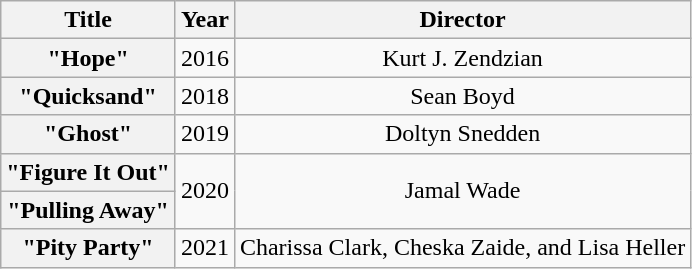<table class="wikitable plainrowheaders" style="text-align:center;">
<tr>
<th scope="col">Title</th>
<th scope="col">Year</th>
<th scope="col">Director</th>
</tr>
<tr>
<th scope="row">"Hope"</th>
<td>2016</td>
<td>Kurt J. Zendzian</td>
</tr>
<tr>
<th scope="row">"Quicksand"</th>
<td>2018</td>
<td>Sean Boyd</td>
</tr>
<tr>
<th scope="row">"Ghost"</th>
<td>2019</td>
<td>Doltyn Snedden</td>
</tr>
<tr>
<th scope="row">"Figure It Out"</th>
<td rowspan="2">2020</td>
<td rowspan="2">Jamal Wade</td>
</tr>
<tr>
<th scope="row">"Pulling Away"</th>
</tr>
<tr>
<th scope="row">"Pity Party"</th>
<td>2021</td>
<td>Charissa Clark, Cheska Zaide, and Lisa Heller</td>
</tr>
</table>
